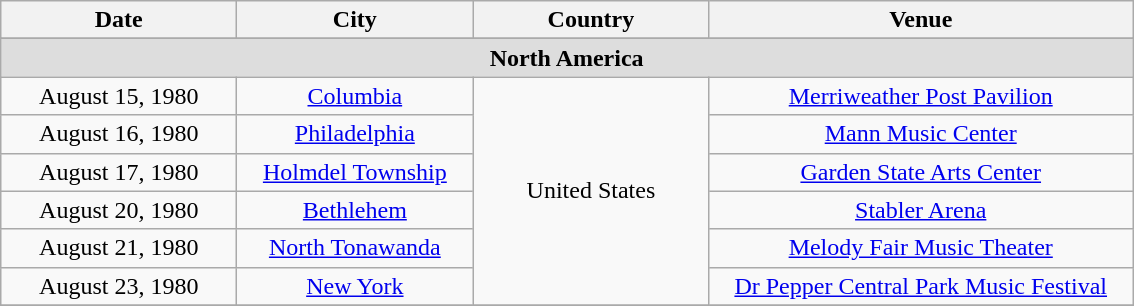<table class="wikitable" style="text-align:center">
<tr>
<th style="width:150px;">Date</th>
<th style="width:150px;">City</th>
<th style="width:150px;">Country</th>
<th style="width:275px;">Venue</th>
</tr>
<tr>
</tr>
<tr style="background:#ddd;">
<td colspan="4" style="text-align:center;"><strong>North America</strong></td>
</tr>
<tr>
<td>August 15, 1980</td>
<td><a href='#'>Columbia</a></td>
<td rowspan="6">United States</td>
<td><a href='#'>Merriweather Post Pavilion</a></td>
</tr>
<tr>
<td>August 16, 1980</td>
<td><a href='#'>Philadelphia</a></td>
<td><a href='#'>Mann Music Center</a></td>
</tr>
<tr>
<td>August 17, 1980</td>
<td><a href='#'>Holmdel Township</a></td>
<td><a href='#'>Garden State Arts Center</a></td>
</tr>
<tr>
<td>August 20, 1980</td>
<td><a href='#'>Bethlehem</a></td>
<td><a href='#'>Stabler Arena</a></td>
</tr>
<tr>
<td>August 21, 1980</td>
<td><a href='#'>North Tonawanda</a></td>
<td><a href='#'>Melody Fair Music Theater</a></td>
</tr>
<tr>
<td>August 23, 1980</td>
<td><a href='#'>New York</a></td>
<td><a href='#'>Dr Pepper Central Park Music Festival</a></td>
</tr>
<tr>
</tr>
</table>
